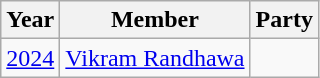<table class="wikitable sortable">
<tr>
<th>Year</th>
<th>Member</th>
<th colspan=2>Party</th>
</tr>
<tr>
<td><a href='#'>2024</a></td>
<td><a href='#'>Vikram Randhawa</a></td>
<td></td>
</tr>
</table>
